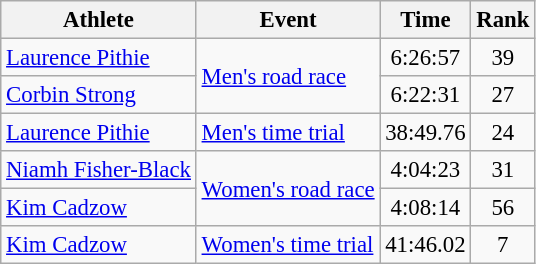<table class=wikitable style=font-size:95%;text-align:center>
<tr>
<th>Athlete</th>
<th>Event</th>
<th>Time</th>
<th>Rank</th>
</tr>
<tr>
<td align=left><a href='#'>Laurence Pithie</a></td>
<td align=left rowspan=2><a href='#'>Men's road race</a></td>
<td>6:26:57</td>
<td>39</td>
</tr>
<tr>
<td align=left><a href='#'>Corbin Strong</a></td>
<td>6:22:31</td>
<td>27</td>
</tr>
<tr>
<td align=left><a href='#'>Laurence Pithie</a></td>
<td align=left><a href='#'>Men's time trial</a></td>
<td>38:49.76</td>
<td>24</td>
</tr>
<tr>
<td align=left><a href='#'>Niamh Fisher-Black</a></td>
<td align=left rowspan=2><a href='#'>Women's road race</a></td>
<td>4:04:23</td>
<td>31</td>
</tr>
<tr>
<td align=left><a href='#'>Kim Cadzow</a></td>
<td>4:08:14</td>
<td>56</td>
</tr>
<tr>
<td align=left><a href='#'>Kim Cadzow</a></td>
<td align=left><a href='#'>Women's time trial</a></td>
<td>41:46.02</td>
<td>7</td>
</tr>
</table>
